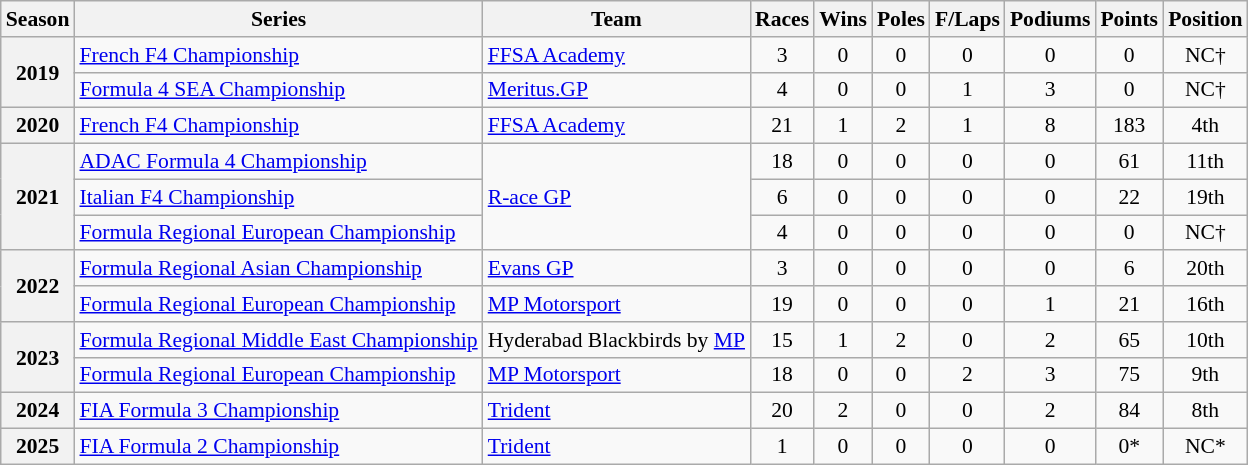<table class="wikitable" style="font-size: 90%; text-align:center;">
<tr>
<th>Season</th>
<th>Series</th>
<th>Team</th>
<th>Races</th>
<th>Wins</th>
<th>Poles</th>
<th>F/Laps</th>
<th>Podiums</th>
<th>Points</th>
<th>Position</th>
</tr>
<tr>
<th rowspan="2">2019</th>
<td style="text-align:left;"><a href='#'>French F4 Championship</a></td>
<td style="text-align:left;"><a href='#'>FFSA Academy</a></td>
<td>3</td>
<td>0</td>
<td>0</td>
<td>0</td>
<td>0</td>
<td>0</td>
<td>NC†</td>
</tr>
<tr>
<td style="text-align:left;"><a href='#'>Formula 4 SEA Championship</a></td>
<td style="text-align:left;"><a href='#'>Meritus.GP</a></td>
<td>4</td>
<td>0</td>
<td>0</td>
<td>1</td>
<td>3</td>
<td>0</td>
<td>NC†</td>
</tr>
<tr>
<th>2020</th>
<td style="text-align:left;"><a href='#'>French F4 Championship</a></td>
<td style="text-align:left;"><a href='#'>FFSA Academy</a></td>
<td>21</td>
<td>1</td>
<td>2</td>
<td>1</td>
<td>8</td>
<td>183</td>
<td>4th</td>
</tr>
<tr>
<th rowspan="3">2021</th>
<td style="text-align:left;"><a href='#'>ADAC Formula 4 Championship</a></td>
<td style="text-align:left;" rowspan="3"><a href='#'>R-ace GP</a></td>
<td>18</td>
<td>0</td>
<td>0</td>
<td>0</td>
<td>0</td>
<td>61</td>
<td>11th</td>
</tr>
<tr>
<td style="text-align:left;"><a href='#'>Italian F4 Championship</a></td>
<td>6</td>
<td>0</td>
<td>0</td>
<td>0</td>
<td>0</td>
<td>22</td>
<td>19th</td>
</tr>
<tr>
<td style="text-align:left;"><a href='#'>Formula Regional European Championship</a></td>
<td>4</td>
<td>0</td>
<td>0</td>
<td>0</td>
<td>0</td>
<td>0</td>
<td>NC†</td>
</tr>
<tr>
<th rowspan="2">2022</th>
<td style="text-align:left;"><a href='#'>Formula Regional Asian Championship</a></td>
<td style="text-align:left;"><a href='#'>Evans GP</a></td>
<td>3</td>
<td>0</td>
<td>0</td>
<td>0</td>
<td>0</td>
<td>6</td>
<td>20th</td>
</tr>
<tr>
<td style="text-align:left;"><a href='#'>Formula Regional European Championship</a></td>
<td style="text-align:left;"><a href='#'>MP Motorsport</a></td>
<td>19</td>
<td>0</td>
<td>0</td>
<td>0</td>
<td>1</td>
<td>21</td>
<td>16th</td>
</tr>
<tr>
<th rowspan="2">2023</th>
<td style="text-align:left;"><a href='#'>Formula Regional Middle East Championship</a></td>
<td style="text-align:left;">Hyderabad Blackbirds by <a href='#'>MP</a></td>
<td>15</td>
<td>1</td>
<td>2</td>
<td>0</td>
<td>2</td>
<td>65</td>
<td>10th</td>
</tr>
<tr>
<td style="text-align:left;"><a href='#'>Formula Regional European Championship</a></td>
<td style="text-align:left;"><a href='#'>MP Motorsport</a></td>
<td>18</td>
<td>0</td>
<td>0</td>
<td>2</td>
<td>3</td>
<td>75</td>
<td>9th</td>
</tr>
<tr>
<th>2024</th>
<td style="text-align:left;"><a href='#'>FIA Formula 3 Championship</a></td>
<td style="text-align:left;"><a href='#'>Trident</a></td>
<td>20</td>
<td>2</td>
<td>0</td>
<td>0</td>
<td>2</td>
<td>84</td>
<td>8th</td>
</tr>
<tr>
<th>2025</th>
<td style="text-align:left;"><a href='#'>FIA Formula 2 Championship</a></td>
<td style="text-align:left;"><a href='#'>Trident</a></td>
<td>1</td>
<td>0</td>
<td>0</td>
<td>0</td>
<td>0</td>
<td>0*</td>
<td>NC*</td>
</tr>
</table>
